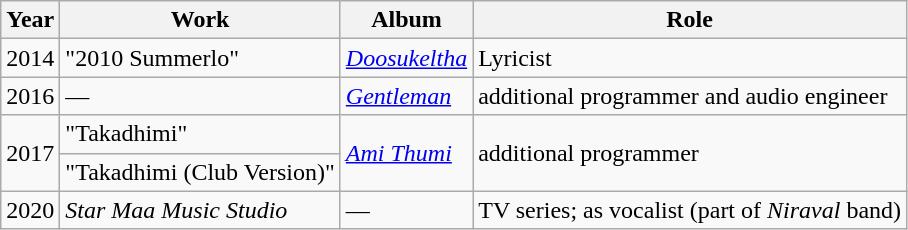<table class="wikitable">
<tr>
<th>Year</th>
<th>Work</th>
<th>Album</th>
<th>Role</th>
</tr>
<tr>
<td>2014</td>
<td>"2010 Summerlo"</td>
<td><em><a href='#'>Doosukeltha</a></em></td>
<td>Lyricist</td>
</tr>
<tr>
<td>2016</td>
<td>—</td>
<td><a href='#'><em>Gentleman</em></a></td>
<td>additional programmer and audio engineer</td>
</tr>
<tr>
<td rowspan="2">2017</td>
<td>"Takadhimi"</td>
<td rowspan="2"><em><a href='#'>Ami Thumi</a></em></td>
<td rowspan="2">additional programmer</td>
</tr>
<tr>
<td>"Takadhimi (Club Version)"</td>
</tr>
<tr>
<td>2020</td>
<td><em>Star Maa Music Studio</em></td>
<td>—</td>
<td>TV series; as vocalist (part of <em>Niraval</em> band)</td>
</tr>
</table>
